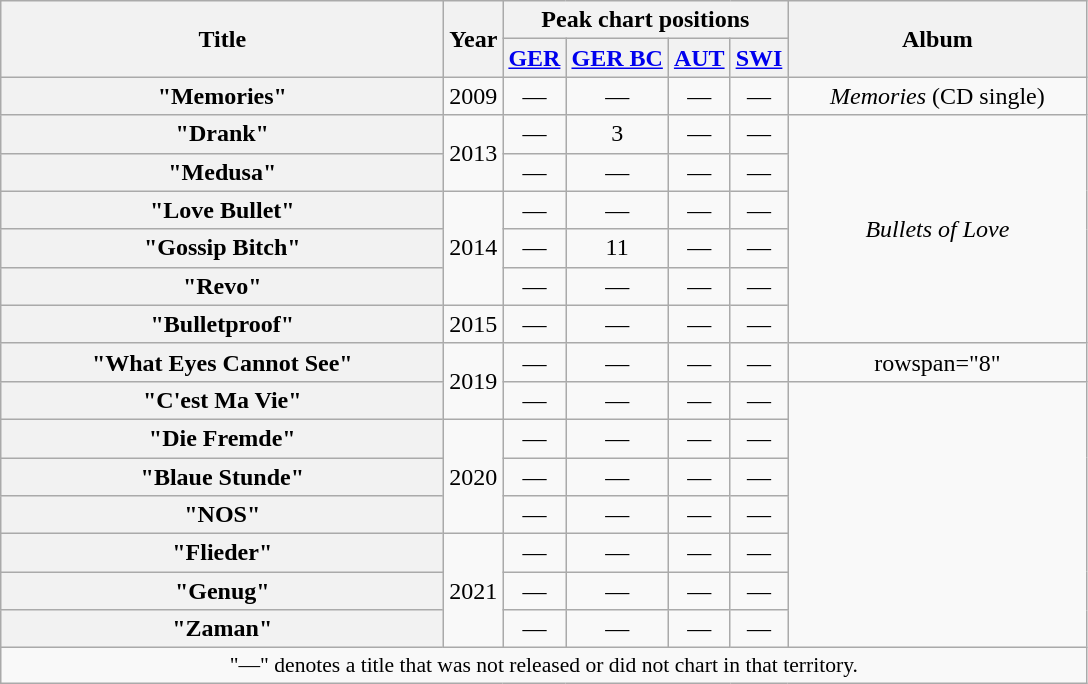<table class="wikitable plainrowheaders" style="text-align:center;">
<tr>
<th scope="col" rowspan="2" style="width:18em;">Title</th>
<th scope="col" rowspan="2">Year</th>
<th colspan="4" scope="col">Peak chart positions</th>
<th scope="col" rowspan="2" style="width:12em;">Album</th>
</tr>
<tr>
<th><a href='#'>GER</a></th>
<th><a href='#'>GER BC</a></th>
<th><a href='#'>AUT</a></th>
<th><a href='#'>SWI</a></th>
</tr>
<tr>
<th scope="row">"Memories"<br></th>
<td>2009</td>
<td>—</td>
<td>—</td>
<td>—</td>
<td>—</td>
<td rowspan="1"><em>Memories</em> (CD single)</td>
</tr>
<tr>
<th scope="row">"Drank"<br></th>
<td rowspan="2">2013</td>
<td>—</td>
<td>3</td>
<td>—</td>
<td>—</td>
<td rowspan="6"><em>Bullets of Love</em></td>
</tr>
<tr>
<th scope="row">"Medusa"<br></th>
<td>—</td>
<td>—</td>
<td>—</td>
<td>—</td>
</tr>
<tr>
<th scope="row">"Love Bullet"</th>
<td rowspan="3">2014</td>
<td>—</td>
<td>—</td>
<td>—</td>
<td>—</td>
</tr>
<tr>
<th scope="row">"Gossip Bitch"</th>
<td>—</td>
<td>11</td>
<td>—</td>
<td>—</td>
</tr>
<tr>
<th scope="row">"Revo"</th>
<td>—</td>
<td>—</td>
<td>—</td>
<td>—</td>
</tr>
<tr>
<th scope="row">"Bulletproof"</th>
<td>2015</td>
<td>—</td>
<td>—</td>
<td>—</td>
<td>—</td>
</tr>
<tr>
<th scope="row">"What Eyes Cannot See"</th>
<td rowspan="2">2019</td>
<td>—</td>
<td>—</td>
<td>—</td>
<td>—</td>
<td>rowspan="8" </td>
</tr>
<tr>
<th scope="row">"C'est Ma Vie"</th>
<td>—</td>
<td>—</td>
<td>—</td>
<td>—</td>
</tr>
<tr>
<th scope="row">"Die Fremde"</th>
<td rowspan="3">2020</td>
<td>—</td>
<td>—</td>
<td>—</td>
<td>—</td>
</tr>
<tr>
<th scope="row">"Blaue Stunde"</th>
<td>—</td>
<td>—</td>
<td>—</td>
<td>—</td>
</tr>
<tr>
<th scope="row">"NOS"</th>
<td>—</td>
<td>—</td>
<td>—</td>
<td>—</td>
</tr>
<tr>
<th scope="row">"Flieder"</th>
<td rowspan="3">2021</td>
<td>—</td>
<td>—</td>
<td>—</td>
<td>—</td>
</tr>
<tr>
<th scope="row">"Genug"</th>
<td>—</td>
<td>—</td>
<td>—</td>
<td>—</td>
</tr>
<tr>
<th scope="row">"Zaman"</th>
<td>—</td>
<td>—</td>
<td>—</td>
<td>—</td>
</tr>
<tr>
<td colspan="16" style="font-size:90%">"—" denotes a title that was not released or did not chart in that territory.</td>
</tr>
</table>
